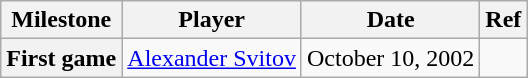<table class="wikitable">
<tr>
<th scope="col">Milestone</th>
<th scope="col">Player</th>
<th scope="col">Date</th>
<th scope="col">Ref</th>
</tr>
<tr>
<th>First game</th>
<td><a href='#'>Alexander Svitov</a></td>
<td>October 10, 2002</td>
<td></td>
</tr>
</table>
